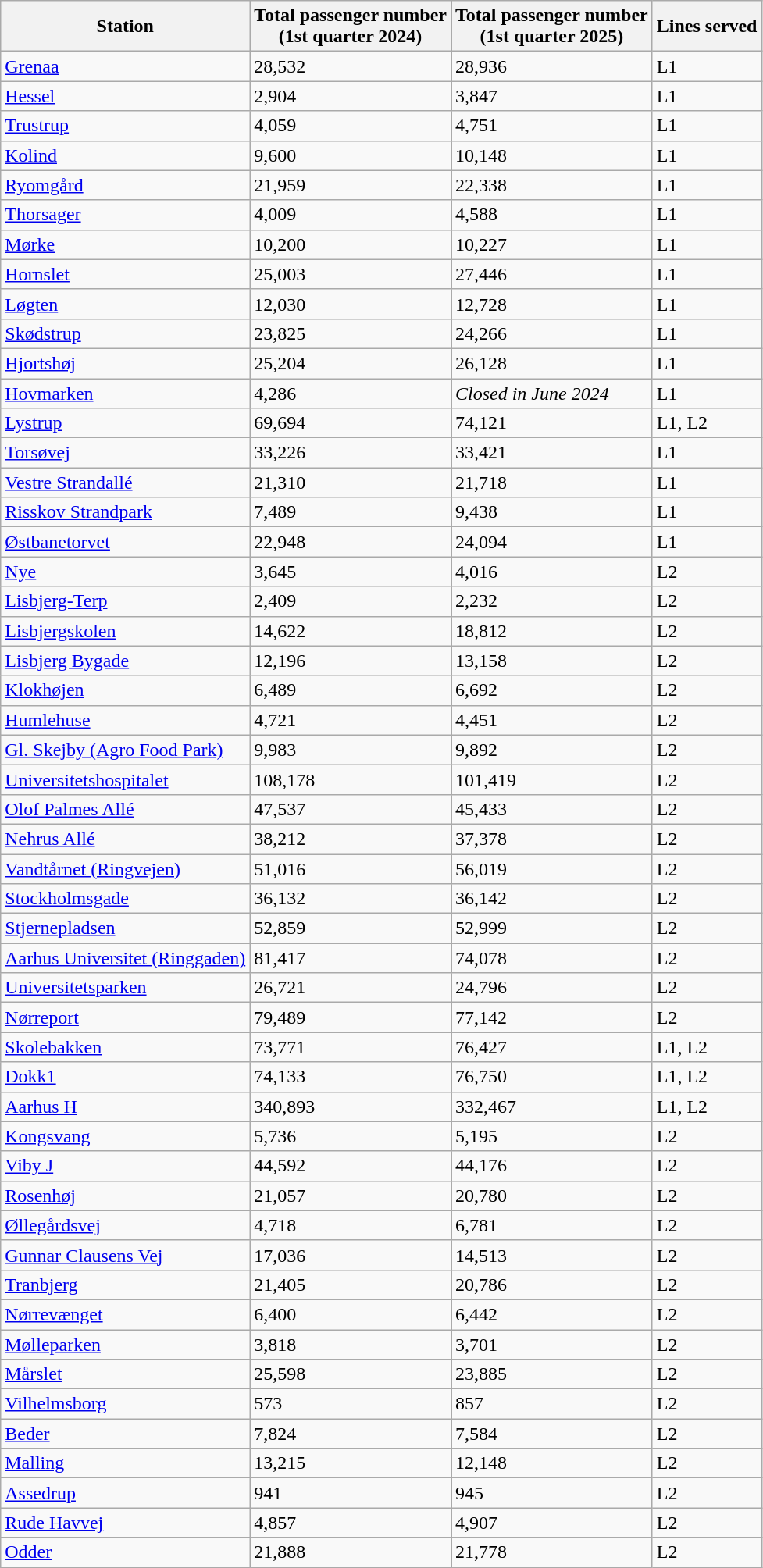<table class="wikitable sortable">
<tr>
<th>Station</th>
<th>Total passenger number<br>(1st quarter 2024)</th>
<th>Total passenger number<br>(1st quarter 2025)</th>
<th>Lines served</th>
</tr>
<tr>
<td><a href='#'>Grenaa</a></td>
<td>28,532</td>
<td>28,936</td>
<td>L1</td>
</tr>
<tr>
<td><a href='#'>Hessel</a></td>
<td>2,904</td>
<td>3,847</td>
<td>L1</td>
</tr>
<tr>
<td><a href='#'>Trustrup</a></td>
<td>4,059</td>
<td>4,751</td>
<td>L1</td>
</tr>
<tr>
<td><a href='#'>Kolind</a></td>
<td>9,600</td>
<td>10,148</td>
<td>L1</td>
</tr>
<tr>
<td><a href='#'>Ryomgård</a></td>
<td>21,959</td>
<td>22,338</td>
<td>L1</td>
</tr>
<tr>
<td><a href='#'>Thorsager</a></td>
<td>4,009</td>
<td>4,588</td>
<td>L1</td>
</tr>
<tr>
<td><a href='#'>Mørke</a></td>
<td>10,200</td>
<td>10,227</td>
<td>L1</td>
</tr>
<tr>
<td><a href='#'>Hornslet</a></td>
<td>25,003</td>
<td>27,446</td>
<td>L1</td>
</tr>
<tr>
<td><a href='#'>Løgten</a></td>
<td>12,030</td>
<td>12,728</td>
<td>L1</td>
</tr>
<tr>
<td><a href='#'>Skødstrup</a></td>
<td>23,825</td>
<td>24,266</td>
<td>L1</td>
</tr>
<tr>
<td><a href='#'>Hjortshøj</a></td>
<td>25,204</td>
<td>26,128</td>
<td>L1</td>
</tr>
<tr>
<td><a href='#'>Hovmarken</a></td>
<td>4,286</td>
<td><em>Closed in June 2024</em></td>
<td>L1</td>
</tr>
<tr>
<td><a href='#'>Lystrup</a></td>
<td>69,694</td>
<td>74,121</td>
<td>L1, L2</td>
</tr>
<tr>
<td><a href='#'>Torsøvej</a></td>
<td>33,226</td>
<td>33,421</td>
<td>L1</td>
</tr>
<tr>
<td><a href='#'>Vestre Strandallé</a></td>
<td>21,310</td>
<td>21,718</td>
<td>L1</td>
</tr>
<tr>
<td><a href='#'>Risskov Strandpark</a></td>
<td>7,489</td>
<td>9,438</td>
<td>L1</td>
</tr>
<tr>
<td><a href='#'>Østbanetorvet</a></td>
<td>22,948</td>
<td>24,094</td>
<td>L1</td>
</tr>
<tr>
<td><a href='#'>Nye</a></td>
<td>3,645</td>
<td>4,016</td>
<td>L2</td>
</tr>
<tr>
<td><a href='#'>Lisbjerg-Terp</a></td>
<td>2,409</td>
<td>2,232</td>
<td>L2</td>
</tr>
<tr>
<td><a href='#'>Lisbjergskolen</a></td>
<td>14,622</td>
<td>18,812</td>
<td>L2</td>
</tr>
<tr>
<td><a href='#'>Lisbjerg Bygade</a></td>
<td>12,196</td>
<td>13,158</td>
<td>L2</td>
</tr>
<tr>
<td><a href='#'>Klokhøjen</a></td>
<td>6,489</td>
<td>6,692</td>
<td>L2</td>
</tr>
<tr>
<td><a href='#'>Humlehuse</a></td>
<td>4,721</td>
<td>4,451</td>
<td>L2</td>
</tr>
<tr>
<td><a href='#'>Gl. Skejby (Agro Food Park)</a></td>
<td>9,983</td>
<td>9,892</td>
<td>L2</td>
</tr>
<tr>
<td><a href='#'>Universitetshospitalet</a></td>
<td>108,178</td>
<td>101,419</td>
<td>L2</td>
</tr>
<tr>
<td><a href='#'>Olof Palmes Allé</a></td>
<td>47,537</td>
<td>45,433</td>
<td>L2</td>
</tr>
<tr>
<td><a href='#'>Nehrus Allé</a></td>
<td>38,212</td>
<td>37,378</td>
<td>L2</td>
</tr>
<tr>
<td><a href='#'>Vandtårnet (Ringvejen)</a></td>
<td>51,016</td>
<td>56,019</td>
<td>L2</td>
</tr>
<tr>
<td><a href='#'>Stockholmsgade</a></td>
<td>36,132</td>
<td>36,142</td>
<td>L2</td>
</tr>
<tr>
<td><a href='#'>Stjernepladsen</a></td>
<td>52,859</td>
<td>52,999</td>
<td>L2</td>
</tr>
<tr>
<td><a href='#'>Aarhus Universitet (Ringgaden)</a></td>
<td>81,417</td>
<td>74,078</td>
<td>L2</td>
</tr>
<tr>
<td><a href='#'>Universitetsparken</a></td>
<td>26,721</td>
<td>24,796</td>
<td>L2</td>
</tr>
<tr>
<td><a href='#'>Nørreport</a></td>
<td>79,489</td>
<td>77,142</td>
<td>L2</td>
</tr>
<tr>
<td><a href='#'>Skolebakken</a></td>
<td>73,771</td>
<td>76,427</td>
<td>L1, L2</td>
</tr>
<tr>
<td><a href='#'>Dokk1</a></td>
<td>74,133</td>
<td>76,750</td>
<td>L1, L2</td>
</tr>
<tr>
<td><a href='#'>Aarhus H</a></td>
<td>340,893</td>
<td>332,467</td>
<td>L1, L2</td>
</tr>
<tr>
<td><a href='#'>Kongsvang</a></td>
<td>5,736</td>
<td>5,195</td>
<td>L2</td>
</tr>
<tr>
<td><a href='#'>Viby J</a></td>
<td>44,592</td>
<td>44,176</td>
<td>L2</td>
</tr>
<tr>
<td><a href='#'>Rosenhøj</a></td>
<td>21,057</td>
<td>20,780</td>
<td>L2</td>
</tr>
<tr>
<td><a href='#'>Øllegårdsvej</a></td>
<td>4,718</td>
<td>6,781</td>
<td>L2</td>
</tr>
<tr>
<td><a href='#'>Gunnar Clausens Vej</a></td>
<td>17,036</td>
<td>14,513</td>
<td>L2</td>
</tr>
<tr>
<td><a href='#'>Tranbjerg</a></td>
<td>21,405</td>
<td>20,786</td>
<td>L2</td>
</tr>
<tr>
<td><a href='#'>Nørrevænget</a></td>
<td>6,400</td>
<td>6,442</td>
<td>L2</td>
</tr>
<tr>
<td><a href='#'>Mølleparken</a></td>
<td>3,818</td>
<td>3,701</td>
<td>L2</td>
</tr>
<tr>
<td><a href='#'>Mårslet</a></td>
<td>25,598</td>
<td>23,885</td>
<td>L2</td>
</tr>
<tr>
<td><a href='#'>Vilhelmsborg</a></td>
<td>573</td>
<td>857</td>
<td>L2</td>
</tr>
<tr>
<td><a href='#'>Beder</a></td>
<td>7,824</td>
<td>7,584</td>
<td>L2</td>
</tr>
<tr>
<td><a href='#'>Malling</a></td>
<td>13,215</td>
<td>12,148</td>
<td>L2</td>
</tr>
<tr>
<td><a href='#'>Assedrup</a></td>
<td>941</td>
<td>945</td>
<td>L2</td>
</tr>
<tr>
<td><a href='#'>Rude Havvej</a></td>
<td>4,857</td>
<td>4,907</td>
<td>L2</td>
</tr>
<tr>
<td><a href='#'>Odder</a></td>
<td>21,888</td>
<td>21,778</td>
<td>L2</td>
</tr>
</table>
